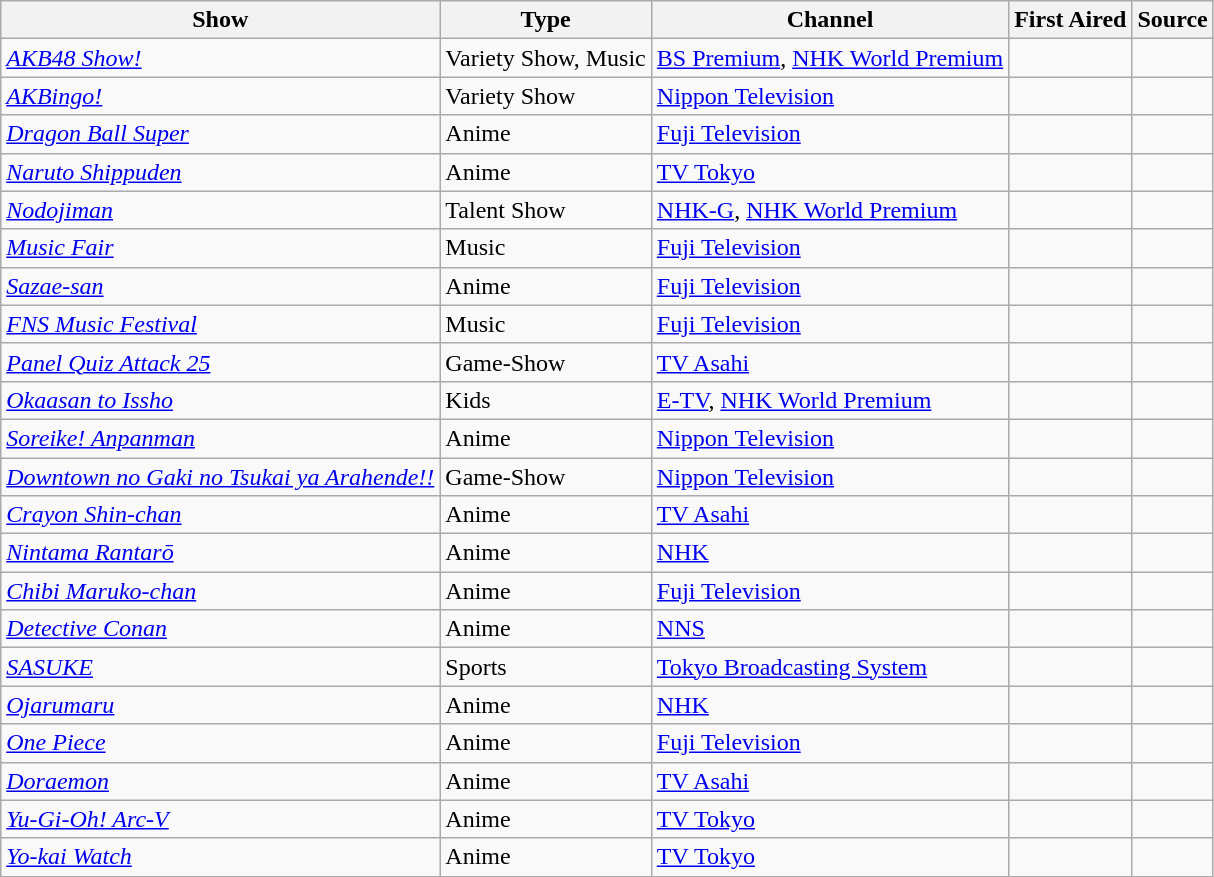<table class="wikitable sortable">
<tr>
<th scope="col">Show</th>
<th scope="col">Type</th>
<th scope="col">Channel</th>
<th scope="col">First Aired</th>
<th class="unsortable" scope="col">Source</th>
</tr>
<tr>
<td><em><a href='#'>AKB48 Show!</a></em></td>
<td>Variety Show, Music</td>
<td><a href='#'>BS Premium</a>, <a href='#'>NHK World Premium</a></td>
<td></td>
<td></td>
</tr>
<tr>
<td><em><a href='#'>AKBingo!</a></em></td>
<td>Variety Show</td>
<td><a href='#'>Nippon Television</a></td>
<td></td>
<td></td>
</tr>
<tr>
<td><em><a href='#'>Dragon Ball Super</a></em></td>
<td>Anime</td>
<td><a href='#'>Fuji Television</a></td>
<td></td>
<td></td>
</tr>
<tr>
<td><em><a href='#'>Naruto Shippuden</a></em></td>
<td>Anime</td>
<td><a href='#'>TV Tokyo</a></td>
<td></td>
<td></td>
</tr>
<tr>
<td><em><a href='#'>Nodojiman</a></em></td>
<td>Talent Show</td>
<td><a href='#'>NHK-G</a>, <a href='#'>NHK World Premium</a></td>
<td> </td>
<td></td>
</tr>
<tr>
<td><em><a href='#'>Music Fair</a></em></td>
<td>Music</td>
<td><a href='#'>Fuji Television</a></td>
<td></td>
<td></td>
</tr>
<tr>
<td><em><a href='#'>Sazae-san</a></em></td>
<td>Anime</td>
<td><a href='#'>Fuji Television</a></td>
<td></td>
<td></td>
</tr>
<tr>
<td><em><a href='#'>FNS Music Festival</a></em></td>
<td>Music</td>
<td><a href='#'>Fuji Television</a></td>
<td></td>
<td></td>
</tr>
<tr>
<td><em><a href='#'>Panel Quiz Attack 25</a></em></td>
<td>Game-Show</td>
<td><a href='#'>TV Asahi</a></td>
<td></td>
<td></td>
</tr>
<tr>
<td><em><a href='#'>Okaasan to Issho</a></em></td>
<td>Kids</td>
<td><a href='#'>E-TV</a>, <a href='#'>NHK World Premium</a></td>
<td></td>
<td></td>
</tr>
<tr>
<td><em><a href='#'>Soreike! Anpanman</a></em></td>
<td>Anime</td>
<td><a href='#'>Nippon Television</a></td>
<td></td>
<td></td>
</tr>
<tr>
<td><em><a href='#'>Downtown no Gaki no Tsukai ya Arahende!!</a></em></td>
<td>Game-Show</td>
<td><a href='#'>Nippon Television</a></td>
<td></td>
<td></td>
</tr>
<tr>
<td><em><a href='#'>Crayon Shin-chan</a></em></td>
<td>Anime</td>
<td><a href='#'>TV Asahi</a></td>
<td></td>
<td></td>
</tr>
<tr>
<td><em><a href='#'>Nintama Rantarō</a></em></td>
<td>Anime</td>
<td><a href='#'>NHK</a></td>
<td></td>
<td></td>
</tr>
<tr>
<td><em><a href='#'>Chibi Maruko-chan</a></em></td>
<td>Anime</td>
<td><a href='#'>Fuji Television</a></td>
<td></td>
<td></td>
</tr>
<tr>
<td><em><a href='#'>Detective Conan</a></em></td>
<td>Anime</td>
<td><a href='#'>NNS</a></td>
<td></td>
<td></td>
</tr>
<tr>
<td><em><a href='#'>SASUKE</a></em></td>
<td>Sports</td>
<td><a href='#'>Tokyo Broadcasting System</a></td>
<td></td>
<td></td>
</tr>
<tr>
<td><em><a href='#'>Ojarumaru</a></em></td>
<td>Anime</td>
<td><a href='#'>NHK</a></td>
<td></td>
<td></td>
</tr>
<tr>
<td><em><a href='#'>One Piece</a></em></td>
<td>Anime</td>
<td><a href='#'>Fuji Television</a></td>
<td></td>
<td></td>
</tr>
<tr>
<td><em><a href='#'>Doraemon</a></em></td>
<td>Anime</td>
<td><a href='#'>TV Asahi</a></td>
<td></td>
<td></td>
</tr>
<tr>
<td><em><a href='#'>Yu-Gi-Oh! Arc-V</a></em></td>
<td>Anime</td>
<td><a href='#'>TV Tokyo</a></td>
<td></td>
<td></td>
</tr>
<tr>
<td><em><a href='#'>Yo-kai Watch</a></em></td>
<td>Anime</td>
<td><a href='#'>TV Tokyo</a></td>
<td></td>
<td></td>
</tr>
</table>
